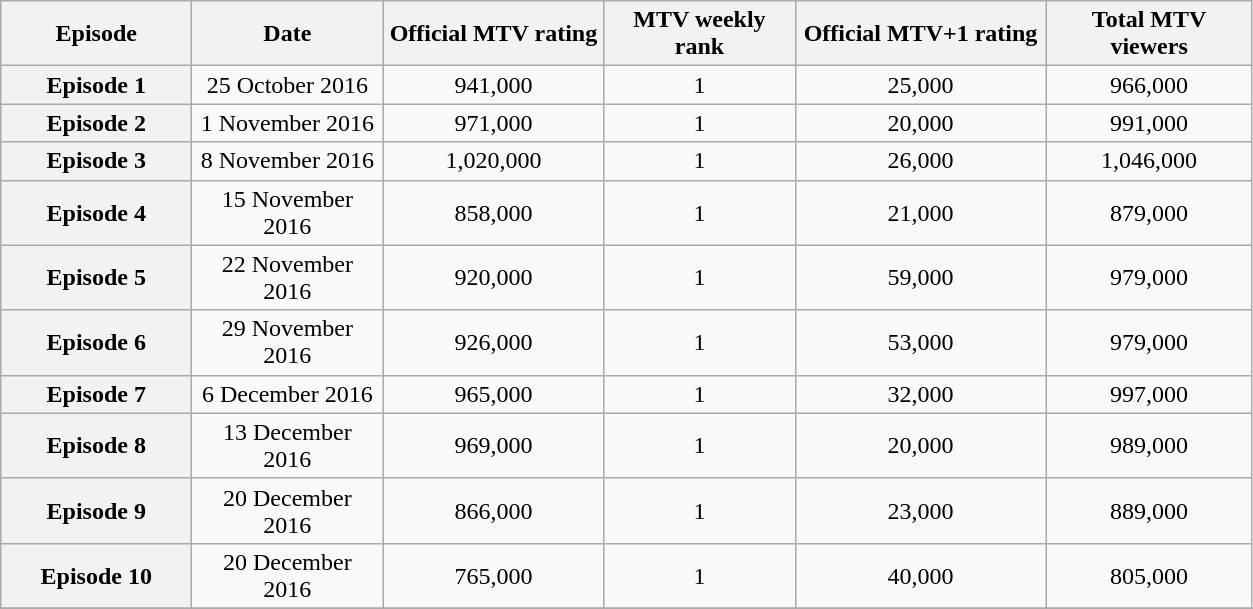<table class="wikitable sortable" style="text-align:center">
<tr>
<th scope="col" style="width:120px;">Episode</th>
<th scope="col" style="width:120px;">Date</th>
<th scope="col" style="width:140px;">Official MTV rating</th>
<th scope="col" style="width:120px;">MTV weekly rank</th>
<th scope="col" style="width:160px;">Official MTV+1 rating</th>
<th scope="col" style="width:130px;">Total MTV viewers</th>
</tr>
<tr>
<th scope="row">Episode 1</th>
<td>25 October 2016</td>
<td>941,000</td>
<td>1</td>
<td>25,000</td>
<td>966,000</td>
</tr>
<tr>
<th scope="row">Episode 2</th>
<td>1 November 2016</td>
<td>971,000</td>
<td>1</td>
<td>20,000</td>
<td>991,000</td>
</tr>
<tr>
<th scope="row">Episode 3</th>
<td>8 November 2016</td>
<td>1,020,000</td>
<td>1</td>
<td>26,000</td>
<td>1,046,000</td>
</tr>
<tr>
<th scope="row">Episode 4</th>
<td>15 November 2016</td>
<td>858,000</td>
<td>1</td>
<td>21,000</td>
<td>879,000</td>
</tr>
<tr>
<th scope="row">Episode 5</th>
<td>22 November 2016</td>
<td>920,000</td>
<td>1</td>
<td>59,000</td>
<td>979,000</td>
</tr>
<tr>
<th scope="row">Episode 6</th>
<td>29 November 2016</td>
<td>926,000</td>
<td>1</td>
<td>53,000</td>
<td>979,000</td>
</tr>
<tr>
<th scope="row">Episode 7</th>
<td>6 December 2016</td>
<td>965,000</td>
<td>1</td>
<td>32,000</td>
<td>997,000</td>
</tr>
<tr>
<th scope="row">Episode 8</th>
<td>13 December 2016</td>
<td>969,000</td>
<td>1</td>
<td>20,000</td>
<td>989,000</td>
</tr>
<tr>
<th scope="row">Episode 9</th>
<td>20 December 2016</td>
<td>866,000</td>
<td>1</td>
<td>23,000</td>
<td>889,000</td>
</tr>
<tr>
<th scope="row">Episode 10</th>
<td>20 December 2016</td>
<td>765,000</td>
<td>1</td>
<td>40,000</td>
<td>805,000</td>
</tr>
<tr>
</tr>
</table>
